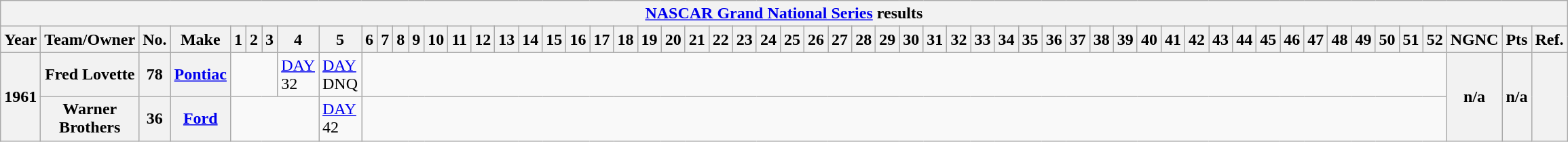<table class="wikitable">
<tr>
<th colspan="67"><a href='#'>NASCAR Grand National Series</a> results</th>
</tr>
<tr>
<th>Year</th>
<th>Team/Owner</th>
<th>No.</th>
<th>Make</th>
<th>1</th>
<th>2</th>
<th>3</th>
<th>4</th>
<th>5</th>
<th>6</th>
<th>7</th>
<th>8</th>
<th>9</th>
<th>10</th>
<th>11</th>
<th>12</th>
<th>13</th>
<th>14</th>
<th>15</th>
<th>16</th>
<th>17</th>
<th>18</th>
<th>19</th>
<th>20</th>
<th>21</th>
<th>22</th>
<th>23</th>
<th>24</th>
<th>25</th>
<th>26</th>
<th>27</th>
<th>28</th>
<th>29</th>
<th>30</th>
<th>31</th>
<th>32</th>
<th>33</th>
<th>34</th>
<th>35</th>
<th>36</th>
<th>37</th>
<th>38</th>
<th>39</th>
<th>40</th>
<th>41</th>
<th>42</th>
<th>43</th>
<th>44</th>
<th>45</th>
<th>46</th>
<th>47</th>
<th>48</th>
<th>49</th>
<th>50</th>
<th>51</th>
<th>52</th>
<th>NGNC</th>
<th>Pts</th>
<th>Ref.</th>
</tr>
<tr>
<th rowspan="2">1961</th>
<th>Fred Lovette</th>
<th>78</th>
<th><a href='#'>Pontiac</a></th>
<td colspan="3"></td>
<td><a href='#'>DAY</a><br>32</td>
<td><a href='#'>DAY</a><br>DNQ</td>
<td colspan="47"></td>
<th rowspan="2">n/a</th>
<th rowspan="2">n/a</th>
<th rowspan="2"></th>
</tr>
<tr>
<th>Warner Brothers</th>
<th>36</th>
<th><a href='#'>Ford</a></th>
<td colspan="4"></td>
<td><a href='#'>DAY</a><br>42</td>
<td colspan="47"></td>
</tr>
</table>
